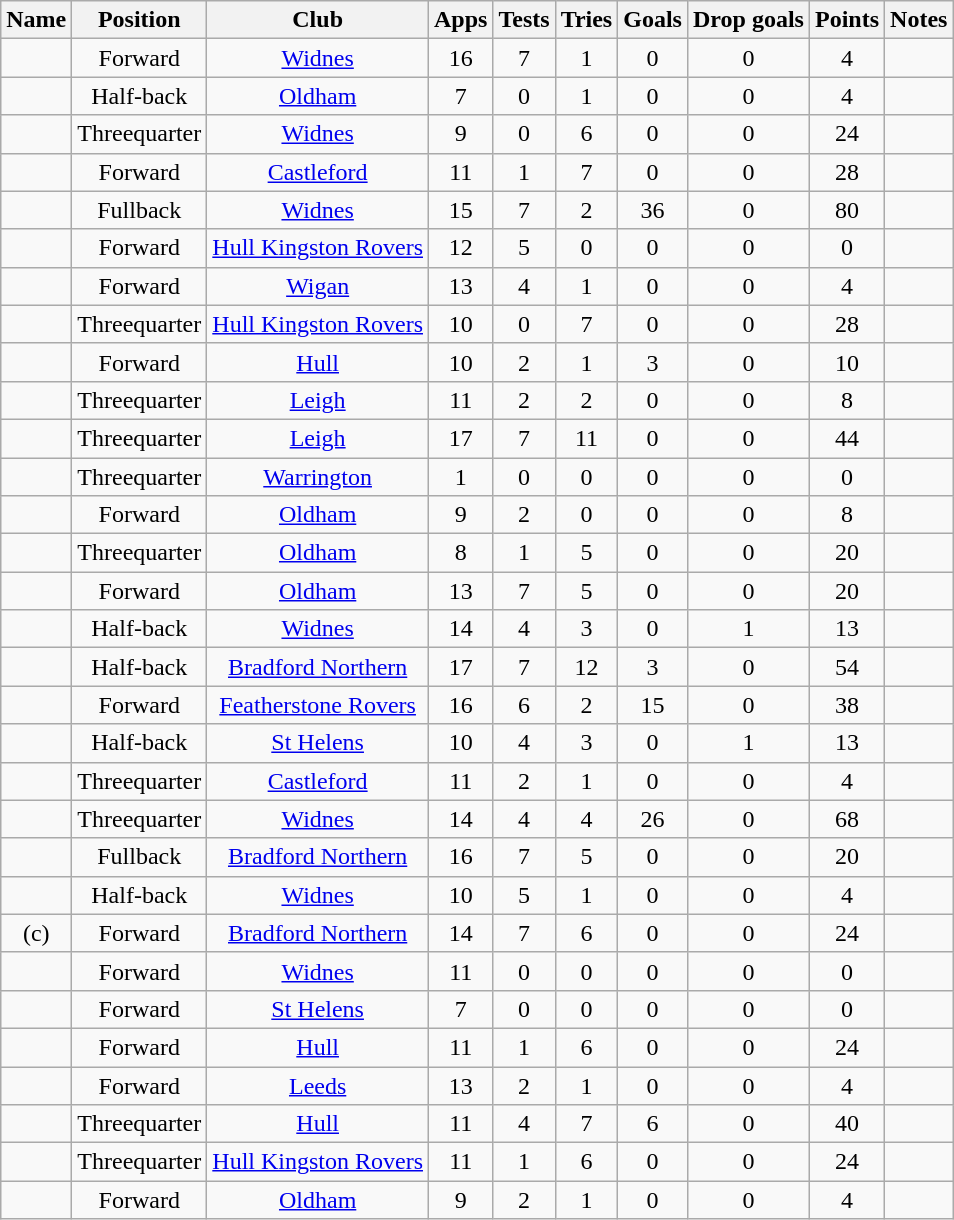<table class="wikitable sortable" style="text-align: center;">
<tr>
<th scope="col">Name</th>
<th scope="col">Position</th>
<th scope="col">Club</th>
<th scope="col">Apps</th>
<th scope="col">Tests</th>
<th scope="col">Tries</th>
<th scope="col">Goals</th>
<th scope="col">Drop goals</th>
<th scope="col">Points</th>
<th scope="col">Notes</th>
</tr>
<tr>
<td></td>
<td>Forward</td>
<td> <a href='#'>Widnes</a></td>
<td>16</td>
<td>7</td>
<td>1</td>
<td>0</td>
<td>0</td>
<td>4</td>
<td></td>
</tr>
<tr>
<td></td>
<td>Half-back</td>
<td> <a href='#'>Oldham</a></td>
<td>7</td>
<td>0</td>
<td>1</td>
<td>0</td>
<td>0</td>
<td>4</td>
<td></td>
</tr>
<tr>
<td></td>
<td>Threequarter</td>
<td> <a href='#'>Widnes</a></td>
<td>9</td>
<td>0</td>
<td>6</td>
<td>0</td>
<td>0</td>
<td>24</td>
<td></td>
</tr>
<tr>
<td></td>
<td>Forward</td>
<td> <a href='#'>Castleford</a></td>
<td>11</td>
<td>1</td>
<td>7</td>
<td>0</td>
<td>0</td>
<td>28</td>
<td></td>
</tr>
<tr>
<td></td>
<td>Fullback</td>
<td> <a href='#'>Widnes</a></td>
<td>15</td>
<td>7</td>
<td>2</td>
<td>36</td>
<td>0</td>
<td>80</td>
<td></td>
</tr>
<tr>
<td></td>
<td>Forward</td>
<td> <a href='#'>Hull Kingston Rovers</a></td>
<td>12</td>
<td>5</td>
<td>0</td>
<td>0</td>
<td>0</td>
<td>0</td>
<td></td>
</tr>
<tr>
<td></td>
<td>Forward</td>
<td> <a href='#'>Wigan</a></td>
<td>13</td>
<td>4</td>
<td>1</td>
<td>0</td>
<td>0</td>
<td>4</td>
<td></td>
</tr>
<tr>
<td></td>
<td>Threequarter</td>
<td> <a href='#'>Hull Kingston Rovers</a></td>
<td>10</td>
<td>0</td>
<td>7</td>
<td>0</td>
<td>0</td>
<td>28</td>
<td></td>
</tr>
<tr>
<td></td>
<td>Forward</td>
<td> <a href='#'>Hull</a></td>
<td>10</td>
<td>2</td>
<td>1</td>
<td>3</td>
<td>0</td>
<td>10</td>
<td></td>
</tr>
<tr>
<td></td>
<td>Threequarter</td>
<td> <a href='#'>Leigh</a></td>
<td>11</td>
<td>2</td>
<td>2</td>
<td>0</td>
<td>0</td>
<td>8</td>
<td></td>
</tr>
<tr>
<td></td>
<td>Threequarter</td>
<td> <a href='#'>Leigh</a></td>
<td>17</td>
<td>7</td>
<td>11</td>
<td>0</td>
<td>0</td>
<td>44</td>
<td></td>
</tr>
<tr>
<td></td>
<td>Threequarter</td>
<td> <a href='#'>Warrington</a></td>
<td>1</td>
<td>0</td>
<td>0</td>
<td>0</td>
<td>0</td>
<td>0</td>
<td></td>
</tr>
<tr>
<td></td>
<td>Forward</td>
<td> <a href='#'>Oldham</a></td>
<td>9</td>
<td>2</td>
<td>0</td>
<td>0</td>
<td>0</td>
<td>8</td>
<td></td>
</tr>
<tr>
<td></td>
<td>Threequarter</td>
<td> <a href='#'>Oldham</a></td>
<td>8</td>
<td>1</td>
<td>5</td>
<td>0</td>
<td>0</td>
<td>20</td>
<td></td>
</tr>
<tr>
<td></td>
<td>Forward</td>
<td> <a href='#'>Oldham</a></td>
<td>13</td>
<td>7</td>
<td>5</td>
<td>0</td>
<td>0</td>
<td>20</td>
<td></td>
</tr>
<tr>
<td></td>
<td>Half-back</td>
<td> <a href='#'>Widnes</a></td>
<td>14</td>
<td>4</td>
<td>3</td>
<td>0</td>
<td>1</td>
<td>13</td>
<td></td>
</tr>
<tr>
<td></td>
<td>Half-back</td>
<td> <a href='#'>Bradford Northern</a></td>
<td>17</td>
<td>7</td>
<td>12</td>
<td>3</td>
<td>0</td>
<td>54</td>
<td></td>
</tr>
<tr>
<td></td>
<td>Forward</td>
<td> <a href='#'>Featherstone Rovers</a></td>
<td>16</td>
<td>6</td>
<td>2</td>
<td>15</td>
<td>0</td>
<td>38</td>
<td></td>
</tr>
<tr>
<td></td>
<td>Half-back</td>
<td> <a href='#'>St Helens</a></td>
<td>10</td>
<td>4</td>
<td>3</td>
<td>0</td>
<td>1</td>
<td>13</td>
<td></td>
</tr>
<tr>
<td></td>
<td>Threequarter</td>
<td> <a href='#'>Castleford</a></td>
<td>11</td>
<td>2</td>
<td>1</td>
<td>0</td>
<td>0</td>
<td>4</td>
<td></td>
</tr>
<tr>
<td></td>
<td>Threequarter</td>
<td> <a href='#'>Widnes</a></td>
<td>14</td>
<td>4</td>
<td>4</td>
<td>26</td>
<td>0</td>
<td>68</td>
<td></td>
</tr>
<tr>
<td></td>
<td>Fullback</td>
<td> <a href='#'>Bradford Northern</a></td>
<td>16</td>
<td>7</td>
<td>5</td>
<td>0</td>
<td>0</td>
<td>20</td>
<td></td>
</tr>
<tr>
<td></td>
<td>Half-back</td>
<td> <a href='#'>Widnes</a></td>
<td>10</td>
<td>5</td>
<td>1</td>
<td>0</td>
<td>0</td>
<td>4</td>
<td></td>
</tr>
<tr>
<td> (c)</td>
<td>Forward</td>
<td> <a href='#'>Bradford Northern</a></td>
<td>14</td>
<td>7</td>
<td>6</td>
<td>0</td>
<td>0</td>
<td>24</td>
<td></td>
</tr>
<tr>
<td></td>
<td>Forward</td>
<td> <a href='#'>Widnes</a></td>
<td>11</td>
<td>0</td>
<td>0</td>
<td>0</td>
<td>0</td>
<td>0</td>
<td></td>
</tr>
<tr>
<td></td>
<td>Forward</td>
<td> <a href='#'>St Helens</a></td>
<td>7</td>
<td>0</td>
<td>0</td>
<td>0</td>
<td>0</td>
<td>0</td>
<td></td>
</tr>
<tr>
<td></td>
<td>Forward</td>
<td> <a href='#'>Hull</a></td>
<td>11</td>
<td>1</td>
<td>6</td>
<td>0</td>
<td>0</td>
<td>24</td>
<td></td>
</tr>
<tr>
<td></td>
<td>Forward</td>
<td> <a href='#'>Leeds</a></td>
<td>13</td>
<td>2</td>
<td>1</td>
<td>0</td>
<td>0</td>
<td>4</td>
<td></td>
</tr>
<tr>
<td></td>
<td>Threequarter</td>
<td> <a href='#'>Hull</a></td>
<td>11</td>
<td>4</td>
<td>7</td>
<td>6</td>
<td>0</td>
<td>40</td>
<td></td>
</tr>
<tr>
<td></td>
<td>Threequarter</td>
<td> <a href='#'>Hull Kingston Rovers</a></td>
<td>11</td>
<td>1</td>
<td>6</td>
<td>0</td>
<td>0</td>
<td>24</td>
<td></td>
</tr>
<tr>
<td></td>
<td>Forward</td>
<td> <a href='#'>Oldham</a></td>
<td>9</td>
<td>2</td>
<td>1</td>
<td>0</td>
<td>0</td>
<td>4</td>
<td></td>
</tr>
</table>
